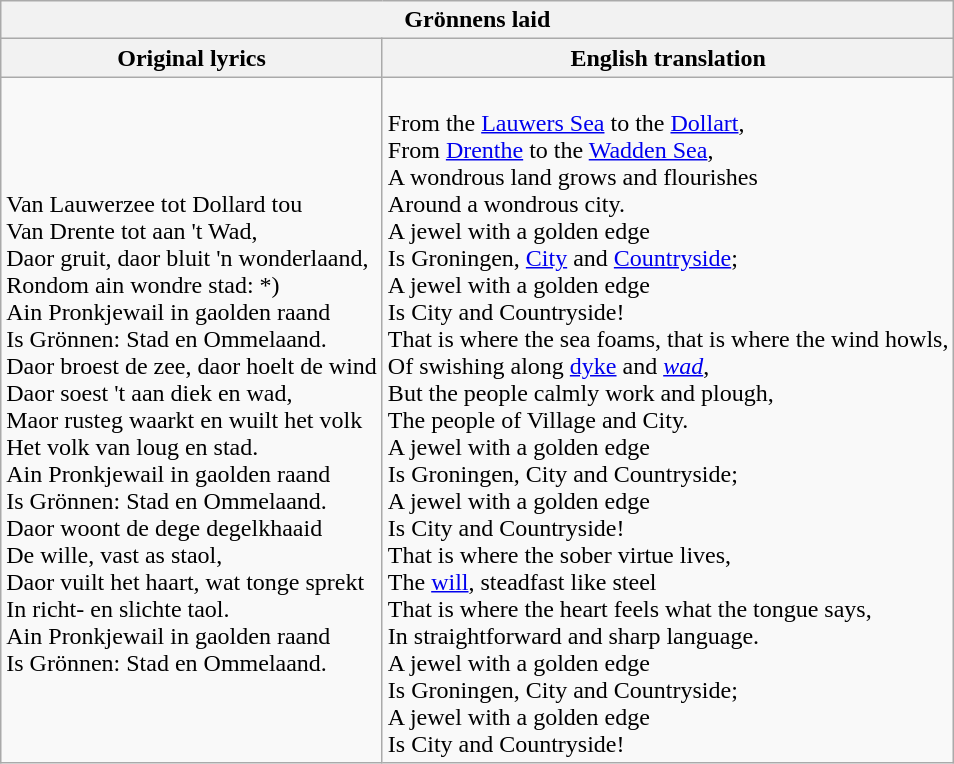<table class="wikitable">
<tr>
<th align="center" colspan="2"><strong>Grönnens laid</strong></th>
</tr>
<tr>
<th>Original lyrics</th>
<th>English translation</th>
</tr>
<tr>
<td><br>Van Lauwerzee tot Dollard tou<br>
Van Drente tot aan 't Wad,<br>
Daor gruit, daor bluit 'n wonderlaand,<br>
Rondom ain wondre stad: *)<br>
Ain Pronkjewail in gaolden raand<br>
Is Grönnen: Stad en Ommelaand.<br>Daor broest de zee, daor hoelt de wind<br>
Daor soest 't aan diek en wad,<br>
Maor rusteg waarkt en wuilt het volk<br>
Het volk van loug en stad.<br>
Ain Pronkjewail in gaolden raand<br>
Is Grönnen: Stad en Ommelaand.<br>Daor woont de dege degelkhaaid<br>
De wille, vast as staol,<br>
Daor vuilt het haart, wat tonge sprekt<br>
In richt- en slichte taol.<br>
Ain Pronkjewail in gaolden raand<br>
Is Grönnen: Stad en Ommelaand.</td>
<td><br>From the <a href='#'>Lauwers Sea</a> to the <a href='#'>Dollart</a>,<br>
From <a href='#'>Drenthe</a> to the <a href='#'>Wadden Sea</a>,<br>
A wondrous land grows and flourishes<br>
Around a wondrous city.<br>
A jewel with a golden edge<br>
Is Groningen, <a href='#'>City</a> and <a href='#'>Countryside</a>;<br>
A jewel with a golden edge<br>
Is City and Countryside!<br>That is where the sea foams, that is where the wind howls,<br>
Of swishing along <a href='#'>dyke</a> and <em><a href='#'>wad</a></em>,<br>
But the people calmly work and plough,<br>
The people of Village and City.<br>
A jewel with a golden edge<br>
Is Groningen, City and Countryside;<br>
A jewel with a golden edge<br>
Is City and Countryside!<br>That is where the sober virtue lives,<br>
The <a href='#'>will</a>, steadfast like steel<br>
That is where the heart feels what the tongue says,<br>
In straightforward and sharp language.<br>
A jewel with a golden edge<br>
Is Groningen, City and Countryside;<br>
A jewel with a golden edge<br>
Is City and Countryside!</td>
</tr>
</table>
